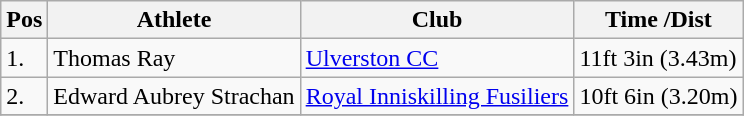<table class="wikitable">
<tr>
<th>Pos</th>
<th>Athlete</th>
<th>Club</th>
<th>Time /Dist</th>
</tr>
<tr>
<td>1.</td>
<td>Thomas Ray</td>
<td><a href='#'>Ulverston CC</a></td>
<td>11ft 3in (3.43m)</td>
</tr>
<tr>
<td>2.</td>
<td>Edward Aubrey Strachan</td>
<td><a href='#'>Royal Inniskilling Fusiliers</a></td>
<td>10ft 6in (3.20m)</td>
</tr>
<tr>
</tr>
</table>
